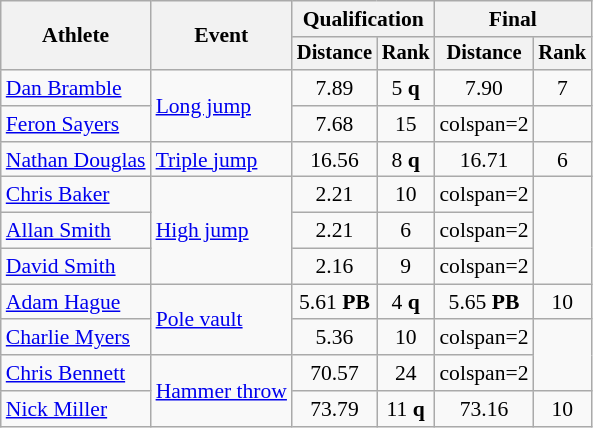<table class="wikitable" style="font-size:90%">
<tr>
<th rowspan=2>Athlete</th>
<th rowspan=2>Event</th>
<th colspan=2>Qualification</th>
<th colspan=2>Final</th>
</tr>
<tr style="font-size:95%">
<th>Distance</th>
<th>Rank</th>
<th>Distance</th>
<th>Rank</th>
</tr>
<tr align=center>
<td align=left><a href='#'>Dan Bramble</a></td>
<td style="text-align:left;" rowspan="2"><a href='#'>Long jump</a></td>
<td>7.89</td>
<td>5 <strong>q</strong></td>
<td>7.90</td>
<td>7</td>
</tr>
<tr align=center>
<td align=left><a href='#'>Feron Sayers</a></td>
<td>7.68</td>
<td>15</td>
<td>colspan=2 </td>
</tr>
<tr align=center>
<td align=left><a href='#'>Nathan Douglas</a></td>
<td style="text-align:left;"><a href='#'>Triple jump</a></td>
<td>16.56</td>
<td>8 <strong>q</strong></td>
<td>16.71</td>
<td>6</td>
</tr>
<tr align=center>
<td align=left><a href='#'>Chris Baker</a></td>
<td style="text-align:left;" rowspan="3"><a href='#'>High jump</a></td>
<td>2.21</td>
<td>10</td>
<td>colspan=2 </td>
</tr>
<tr align=center>
<td align=left><a href='#'>Allan Smith</a></td>
<td>2.21</td>
<td>6</td>
<td>colspan=2 </td>
</tr>
<tr align=center>
<td align=left><a href='#'>David Smith</a></td>
<td>2.16</td>
<td>9</td>
<td>colspan=2  </td>
</tr>
<tr align=center>
<td align=left><a href='#'>Adam Hague</a></td>
<td style="text-align:left;" rowspan="2"><a href='#'>Pole vault</a></td>
<td>5.61 <strong>PB</strong></td>
<td>4 <strong>q</strong></td>
<td>5.65 <strong>PB</strong></td>
<td>10</td>
</tr>
<tr align=center>
<td align=left><a href='#'>Charlie Myers</a></td>
<td>5.36</td>
<td>10</td>
<td>colspan=2 </td>
</tr>
<tr align=center>
<td align=left><a href='#'>Chris Bennett</a></td>
<td style="text-align:left;" rowspan="2"><a href='#'>Hammer throw</a></td>
<td>70.57</td>
<td>24</td>
<td>colspan=2 </td>
</tr>
<tr align=center>
<td align=left><a href='#'>Nick Miller</a></td>
<td>73.79</td>
<td>11 <strong>q</strong></td>
<td>73.16</td>
<td>10</td>
</tr>
</table>
